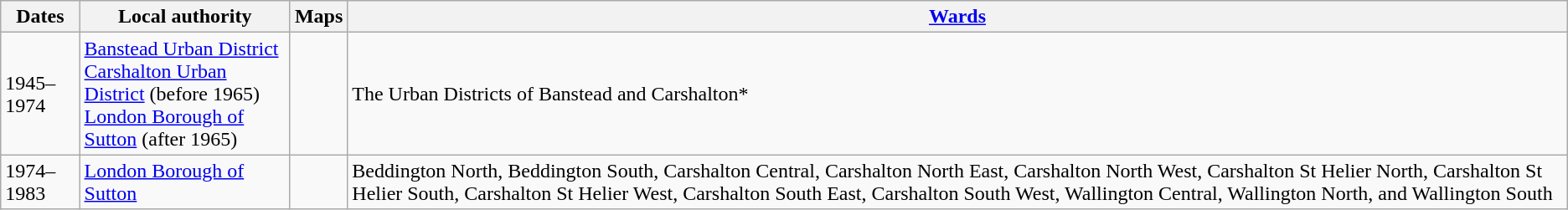<table class=wikitable>
<tr>
<th>Dates</th>
<th>Local authority</th>
<th>Maps</th>
<th><a href='#'>Wards</a></th>
</tr>
<tr>
<td>1945–1974</td>
<td><a href='#'>Banstead Urban District</a><br><a href='#'>Carshalton Urban District</a> (before 1965)<br><a href='#'>London Borough of Sutton</a> (after 1965)</td>
<td></td>
<td>The Urban Districts of Banstead and Carshalton*</td>
</tr>
<tr>
<td>1974–1983</td>
<td><a href='#'>London Borough of Sutton</a></td>
<td></td>
<td>Beddington North, Beddington South, Carshalton Central, Carshalton North East, Carshalton North West, Carshalton St Helier North, Carshalton St Helier South, Carshalton St Helier West, Carshalton South East, Carshalton South West, Wallington Central, Wallington North, and Wallington South</td>
</tr>
</table>
